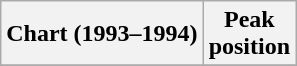<table class="wikitable plainrowheaders" style="text-align:center">
<tr>
<th scope="col">Chart (1993–1994)</th>
<th scope="col">Peak<br>position</th>
</tr>
<tr>
</tr>
</table>
